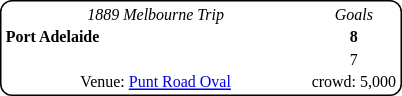<table style="margin-right:4px; margin-top:8px; float:right; border:1px #000 solid; border-radius:8px; background:#fff; font-family:Verdana; font-size:8pt; text-align:center;">
<tr>
<td width=200><em>1889 Melbourne Trip</em></td>
<td><em>Goals</em></td>
</tr>
<tr>
<td style="text-align:left"><strong>Port Adelaide</strong></td>
<td><strong>8</strong></td>
</tr>
<tr>
<td style="text-align:left"></td>
<td>7</td>
</tr>
<tr>
<td>Venue: <a href='#'>Punt Road Oval</a></td>
<td colspan=3>crowd: 5,000</td>
</tr>
</table>
